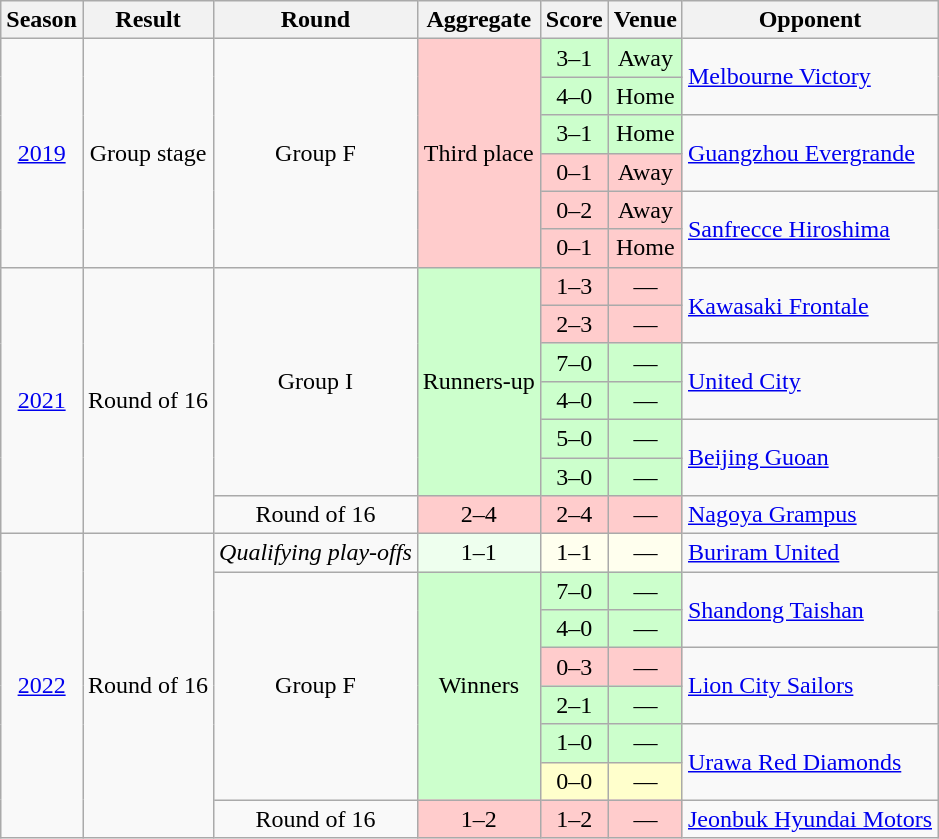<table class="wikitable sticky-table-row1" style="text-align:center;">
<tr>
<th>Season</th>
<th>Result</th>
<th>Round</th>
<th>Aggregate</th>
<th>Score</th>
<th>Venue</th>
<th>Opponent</th>
</tr>
<tr>
<td rowspan="6"><a href='#'>2019</a></td>
<td rowspan="6">Group stage</td>
<td rowspan="6">Group F</td>
<td rowspan="6" style="background:#fcc">Third place</td>
<td style="background:#cfc">3–1</td>
<td style="background:#cfc">Away</td>
<td rowspan="2" align="left"> <a href='#'>Melbourne Victory</a></td>
</tr>
<tr>
<td style="background:#cfc">4–0</td>
<td style="background:#cfc">Home</td>
</tr>
<tr>
<td style="background:#cfc">3–1</td>
<td style="background:#cfc">Home</td>
<td rowspan="2" align="left"> <a href='#'>Guangzhou Evergrande</a></td>
</tr>
<tr>
<td style="background:#fcc">0–1</td>
<td style="background:#fcc">Away</td>
</tr>
<tr>
<td style="background:#fcc">0–2</td>
<td style="background:#fcc">Away</td>
<td rowspan="2" align="left"> <a href='#'>Sanfrecce Hiroshima</a></td>
</tr>
<tr>
<td style="background:#fcc">0–1</td>
<td style="background:#fcc">Home</td>
</tr>
<tr>
<td rowspan="7"><a href='#'>2021</a></td>
<td rowspan="7">Round of 16</td>
<td rowspan="6">Group I</td>
<td rowspan="6" style="background:#cfc">Runners-up</td>
<td style="background:#fcc">1–3</td>
<td style="background:#fcc">—</td>
<td rowspan="2" align="left"> <a href='#'>Kawasaki Frontale</a></td>
</tr>
<tr>
<td style="background:#fcc">2–3</td>
<td style="background:#fcc">—</td>
</tr>
<tr>
<td style="background:#cfc">7–0</td>
<td style="background:#cfc">—</td>
<td rowspan="2" align="left"> <a href='#'>United City</a></td>
</tr>
<tr>
<td style="background:#cfc">4–0</td>
<td style="background:#cfc">—</td>
</tr>
<tr>
<td style="background:#cfc">5–0</td>
<td style="background:#cfc">—</td>
<td rowspan="2" align="left"> <a href='#'>Beijing Guoan</a></td>
</tr>
<tr>
<td style="background:#cfc">3–0</td>
<td style="background:#cfc">—</td>
</tr>
<tr>
<td>Round of 16</td>
<td style="background:#fcc">2–4</td>
<td style="background:#fcc">2–4</td>
<td style="background:#fcc">—</td>
<td align="left"> <a href='#'>Nagoya Grampus</a></td>
</tr>
<tr>
<td rowspan="8"><a href='#'>2022</a></td>
<td rowspan="8">Round of 16</td>
<td><em>Qualifying play-offs</em></td>
<td style="background:#efe">1–1 </td>
<td style="background:#ffe">1–1 </td>
<td style="background:#ffe">—</td>
<td align="left"> <a href='#'>Buriram United</a></td>
</tr>
<tr>
<td rowspan="6">Group F</td>
<td rowspan="6" style="background:#cfc">Winners</td>
<td style="background:#cfc">7–0</td>
<td style="background:#cfc">—</td>
<td rowspan="2" align="left"> <a href='#'>Shandong Taishan</a></td>
</tr>
<tr>
<td style="background:#cfc">4–0</td>
<td style="background:#cfc">—</td>
</tr>
<tr>
<td style="background:#fcc">0–3</td>
<td style="background:#fcc">—</td>
<td rowspan="2" align="left"> <a href='#'>Lion City Sailors</a></td>
</tr>
<tr>
<td style="background:#cfc">2–1</td>
<td style="background:#cfc">—</td>
</tr>
<tr>
<td style="background:#cfc">1–0</td>
<td style="background:#cfc">—</td>
<td rowspan="2" align="left"> <a href='#'>Urawa Red Diamonds</a></td>
</tr>
<tr>
<td style="background:#ffc">0–0</td>
<td style="background:#ffc">—</td>
</tr>
<tr>
<td>Round of 16</td>
<td style="background:#fcc">1–2</td>
<td style="background:#fcc">1–2 </td>
<td style="background:#fcc">—</td>
<td align="left"> <a href='#'>Jeonbuk Hyundai Motors</a></td>
</tr>
</table>
